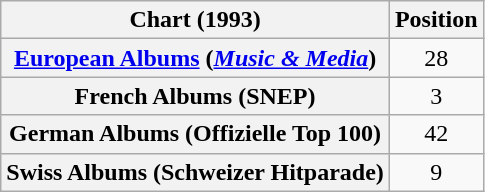<table class="wikitable sortable plainrowheaders" style="text-align:center">
<tr>
<th scope="col">Chart (1993)</th>
<th scope="col">Position</th>
</tr>
<tr>
<th scope="row"><a href='#'>European Albums</a> (<em><a href='#'>Music & Media</a></em>)</th>
<td>28</td>
</tr>
<tr>
<th scope="row">French Albums (SNEP)</th>
<td>3</td>
</tr>
<tr>
<th scope="row">German Albums (Offizielle Top 100)</th>
<td>42</td>
</tr>
<tr>
<th scope="row">Swiss Albums (Schweizer Hitparade)</th>
<td>9</td>
</tr>
</table>
